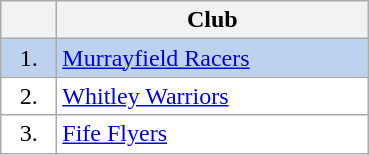<table class="wikitable">
<tr>
<th width="30"></th>
<th width="200">Club</th>
</tr>
<tr bgcolor="#BCD2EE" align="center">
<td>1.</td>
<td align="left"><a href='#'>Murrayfield Racers</a></td>
</tr>
<tr bgcolor="#FFFFFF" align="center">
<td>2.</td>
<td align="left"><a href='#'>Whitley Warriors</a></td>
</tr>
<tr bgcolor="#FFFFFF" align="center">
<td>3.</td>
<td align="left"><a href='#'>Fife Flyers</a></td>
</tr>
</table>
